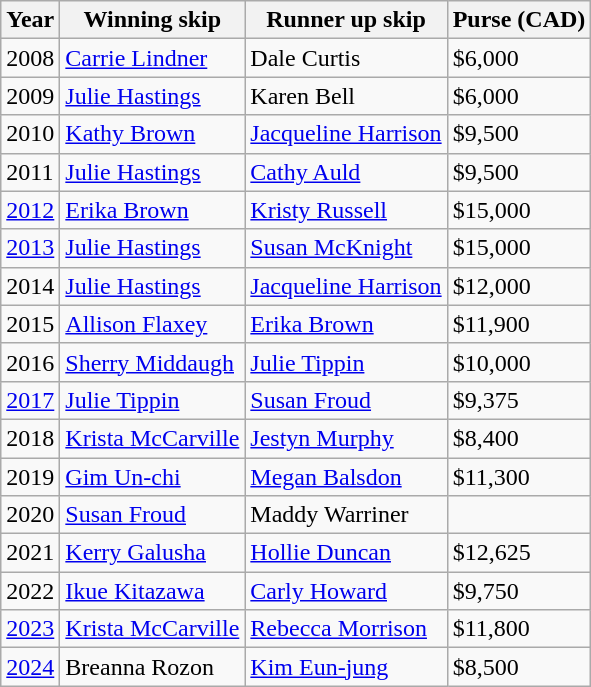<table class="wikitable">
<tr>
<th scope="col">Year</th>
<th scope="col">Winning skip</th>
<th scope="col">Runner up skip</th>
<th scope="col">Purse (CAD)</th>
</tr>
<tr>
<td>2008</td>
<td> <a href='#'>Carrie Lindner</a></td>
<td> Dale Curtis</td>
<td>$6,000 </td>
</tr>
<tr>
<td>2009</td>
<td> <a href='#'>Julie Hastings</a></td>
<td> Karen Bell</td>
<td>$6,000 </td>
</tr>
<tr>
<td>2010</td>
<td> <a href='#'>Kathy Brown</a></td>
<td> <a href='#'>Jacqueline Harrison</a></td>
<td>$9,500</td>
</tr>
<tr>
<td>2011</td>
<td> <a href='#'>Julie Hastings</a></td>
<td> <a href='#'>Cathy Auld</a></td>
<td>$9,500</td>
</tr>
<tr>
<td><a href='#'>2012</a></td>
<td> <a href='#'>Erika Brown</a></td>
<td> <a href='#'>Kristy Russell</a></td>
<td>$15,000</td>
</tr>
<tr>
<td><a href='#'>2013</a></td>
<td> <a href='#'>Julie Hastings</a></td>
<td> <a href='#'>Susan McKnight</a></td>
<td>$15,000</td>
</tr>
<tr>
<td>2014</td>
<td> <a href='#'>Julie Hastings</a></td>
<td> <a href='#'>Jacqueline Harrison</a></td>
<td>$12,000</td>
</tr>
<tr>
<td>2015</td>
<td> <a href='#'>Allison Flaxey</a></td>
<td> <a href='#'>Erika Brown</a></td>
<td>$11,900</td>
</tr>
<tr>
<td>2016</td>
<td> <a href='#'>Sherry Middaugh</a></td>
<td> <a href='#'>Julie Tippin</a></td>
<td>$10,000</td>
</tr>
<tr>
<td><a href='#'>2017</a></td>
<td> <a href='#'>Julie Tippin</a></td>
<td> <a href='#'>Susan Froud</a></td>
<td>$9,375</td>
</tr>
<tr>
<td>2018</td>
<td> <a href='#'>Krista McCarville</a></td>
<td> <a href='#'>Jestyn Murphy</a></td>
<td>$8,400</td>
</tr>
<tr>
<td>2019</td>
<td> <a href='#'>Gim Un-chi</a></td>
<td> <a href='#'>Megan Balsdon</a></td>
<td>$11,300</td>
</tr>
<tr>
<td>2020</td>
<td> <a href='#'>Susan Froud</a></td>
<td> Maddy Warriner</td>
<td></td>
</tr>
<tr>
<td>2021</td>
<td> <a href='#'>Kerry Galusha</a></td>
<td> <a href='#'>Hollie Duncan</a></td>
<td>$12,625</td>
</tr>
<tr>
<td>2022</td>
<td> <a href='#'>Ikue Kitazawa</a></td>
<td> <a href='#'>Carly Howard</a></td>
<td>$9,750</td>
</tr>
<tr>
<td><a href='#'>2023</a></td>
<td> <a href='#'>Krista McCarville</a></td>
<td> <a href='#'>Rebecca Morrison</a></td>
<td>$11,800</td>
</tr>
<tr>
<td><a href='#'>2024</a></td>
<td> Breanna Rozon</td>
<td> <a href='#'>Kim Eun-jung</a></td>
<td>$8,500</td>
</tr>
</table>
